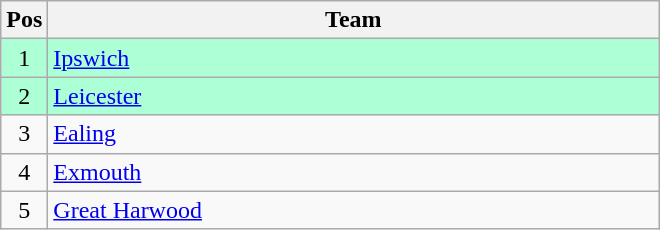<table class="wikitable" style="font-size: 100%">
<tr>
<th width=20>Pos</th>
<th width=400>Team</th>
</tr>
<tr align=center style="background: #ADFFD6;">
<td>1</td>
<td align="left"><a href='#'>Ipswich</a></td>
</tr>
<tr align=center style="background: #ADFFD6;">
<td>2</td>
<td align="left"><a href='#'>Leicester</a></td>
</tr>
<tr align=center>
<td>3</td>
<td align="left"><a href='#'>Ealing</a></td>
</tr>
<tr align=center>
<td>4</td>
<td align="left"><a href='#'>Exmouth</a></td>
</tr>
<tr align=center>
<td>5</td>
<td align="left"><a href='#'>Great Harwood</a></td>
</tr>
</table>
